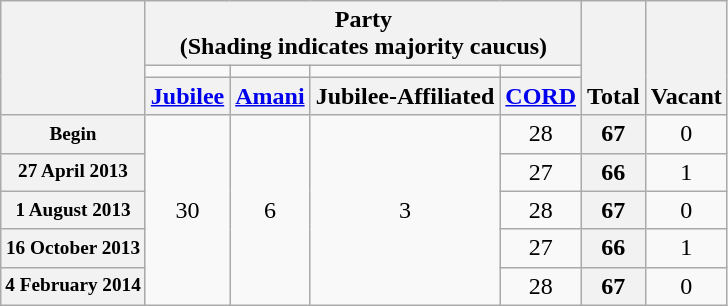<table class=wikitable style="text-align:center">
<tr valign=bottom>
<th rowspan=3></th>
<th colspan=4>Party <div>(Shading indicates majority caucus)</div></th>
<th rowspan=3>Total</th>
<th rowspan=3>Vacant</th>
</tr>
<tr style="height:5px">
<td></td>
<td></td>
<td></td>
<td></td>
</tr>
<tr>
<th><a href='#'>Jubilee</a></th>
<th><a href='#'>Amani</a></th>
<th>Jubilee-Affiliated</th>
<th><a href='#'>CORD</a></th>
</tr>
<tr>
<th style="font-size:80%">Begin</th>
<td rowspan="5" style="background:FFCOCB;">30</td>
<td rowspan="5" style="background:FFCOCB;">6</td>
<td rowspan="5" style="background:FFCOCB;">3</td>
<td>28</td>
<th>67</th>
<td>0</td>
</tr>
<tr>
<th style="font-size:80%">27 April 2013 </th>
<td>27</td>
<th>66</th>
<td>1</td>
</tr>
<tr>
<th style="font-size:80%">1 August 2013 </th>
<td>28</td>
<th>67</th>
<td>0</td>
</tr>
<tr>
<th style="font-size:80%">16 October 2013 </th>
<td>27</td>
<th>66</th>
<td>1</td>
</tr>
<tr>
<th style="font-size:80%">4 February 2014 </th>
<td>28</td>
<th>67</th>
<td>0</td>
</tr>
</table>
